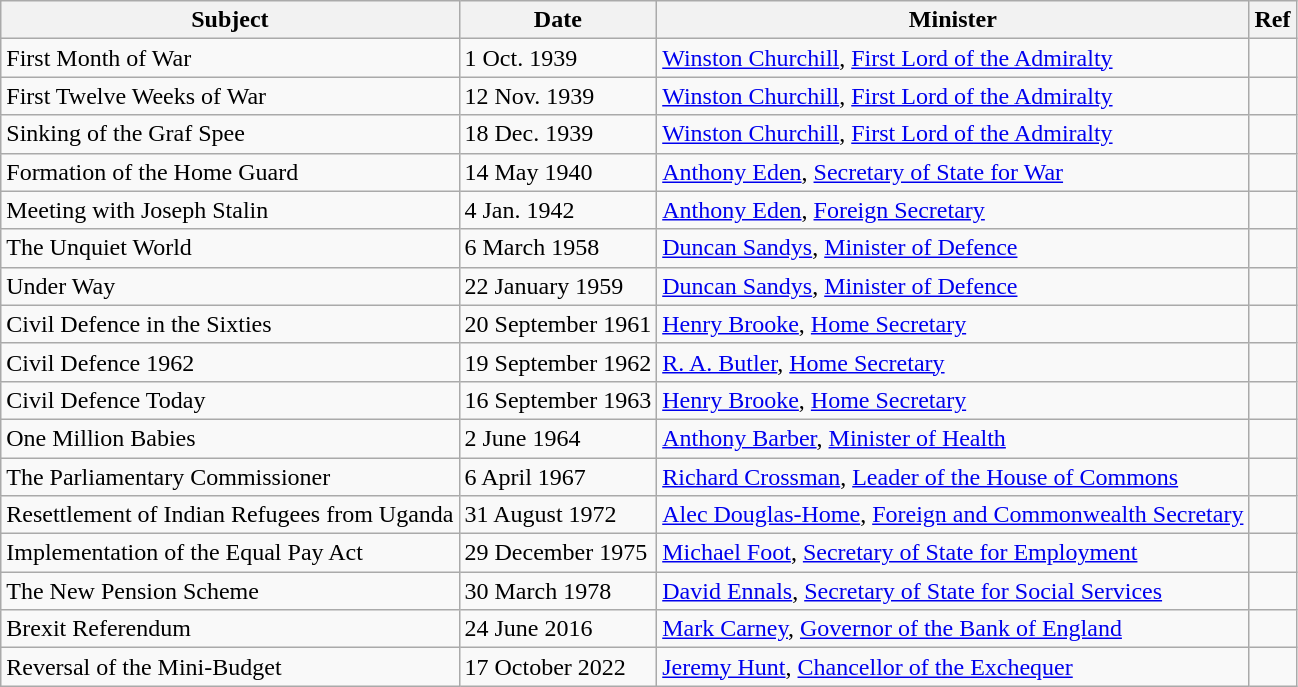<table class= "wikitable">
<tr>
<th scope= "col">Subject</th>
<th scope= "col">Date</th>
<th scope= "col">Minister</th>
<th scope= "col">Ref</th>
</tr>
<tr>
<td>First Month of War</td>
<td>1 Oct. 1939</td>
<td><a href='#'>Winston Churchill</a>, <a href='#'>First Lord of the Admiralty</a></td>
<td></td>
</tr>
<tr>
<td>First Twelve Weeks of War</td>
<td>12 Nov. 1939</td>
<td><a href='#'>Winston Churchill</a>, <a href='#'>First Lord of the Admiralty</a></td>
<td></td>
</tr>
<tr>
<td>Sinking of the Graf Spee</td>
<td>18 Dec. 1939</td>
<td><a href='#'>Winston Churchill</a>, <a href='#'>First Lord of the Admiralty</a></td>
<td></td>
</tr>
<tr>
<td>Formation of the Home Guard</td>
<td>14 May 1940</td>
<td><a href='#'>Anthony Eden</a>, <a href='#'>Secretary of State for War</a></td>
<td></td>
</tr>
<tr>
<td>Meeting with Joseph Stalin</td>
<td>4 Jan. 1942</td>
<td><a href='#'>Anthony Eden</a>, <a href='#'>Foreign Secretary</a></td>
<td></td>
</tr>
<tr>
<td>The Unquiet World</td>
<td>6 March 1958</td>
<td><a href='#'>Duncan Sandys</a>, <a href='#'>Minister of Defence</a></td>
<td></td>
</tr>
<tr>
<td>Under Way</td>
<td>22 January 1959</td>
<td><a href='#'>Duncan Sandys</a>, <a href='#'>Minister of Defence</a></td>
<td></td>
</tr>
<tr>
<td>Civil Defence in the Sixties</td>
<td>20 September 1961</td>
<td><a href='#'>Henry Brooke</a>, <a href='#'>Home Secretary</a></td>
<td></td>
</tr>
<tr>
<td>Civil Defence 1962</td>
<td>19 September 1962</td>
<td><a href='#'>R. A. Butler</a>, <a href='#'>Home Secretary</a></td>
<td></td>
</tr>
<tr>
<td>Civil Defence Today</td>
<td>16 September 1963</td>
<td><a href='#'>Henry Brooke</a>, <a href='#'>Home Secretary</a></td>
<td></td>
</tr>
<tr>
<td>One Million Babies</td>
<td>2 June 1964</td>
<td><a href='#'>Anthony Barber</a>, <a href='#'>Minister of Health</a></td>
<td></td>
</tr>
<tr>
<td>The Parliamentary Commissioner</td>
<td>6 April 1967</td>
<td><a href='#'>Richard Crossman</a>, <a href='#'>Leader of the House of Commons</a></td>
<td></td>
</tr>
<tr>
<td>Resettlement of Indian Refugees from Uganda</td>
<td>31 August 1972</td>
<td><a href='#'>Alec Douglas-Home</a>, <a href='#'>Foreign and Commonwealth Secretary</a></td>
<td></td>
</tr>
<tr>
<td>Implementation of the Equal Pay Act</td>
<td>29 December 1975</td>
<td><a href='#'>Michael Foot</a>, <a href='#'>Secretary of State for Employment</a></td>
<td></td>
</tr>
<tr>
<td>The New Pension Scheme</td>
<td>30 March 1978</td>
<td><a href='#'>David Ennals</a>, <a href='#'>Secretary of State for Social Services</a></td>
<td></td>
</tr>
<tr>
<td>Brexit Referendum</td>
<td>24 June 2016</td>
<td><a href='#'>Mark Carney</a>, <a href='#'>Governor of the Bank of England</a></td>
<td></td>
</tr>
<tr>
<td>Reversal of the Mini-Budget</td>
<td>17 October 2022</td>
<td><a href='#'>Jeremy Hunt</a>, <a href='#'>Chancellor of the Exchequer</a></td>
<td></td>
</tr>
</table>
